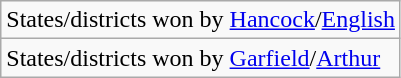<table class="wikitable">
<tr>
<td>States/districts won by <a href='#'>Hancock</a>/<a href='#'>English</a></td>
</tr>
<tr>
<td>States/districts won by <a href='#'>Garfield</a>/<a href='#'>Arthur</a></td>
</tr>
</table>
